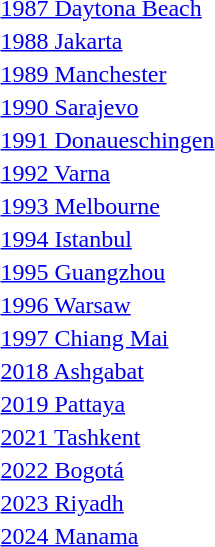<table>
<tr>
<td><a href='#'>1987 Daytona Beach</a></td>
<td></td>
<td></td>
<td></td>
</tr>
<tr>
<td><a href='#'>1988 Jakarta</a></td>
<td></td>
<td></td>
<td></td>
</tr>
<tr>
<td><a href='#'>1989 Manchester</a></td>
<td></td>
<td></td>
<td></td>
</tr>
<tr>
<td><a href='#'>1990 Sarajevo</a></td>
<td></td>
<td></td>
<td></td>
</tr>
<tr>
<td><a href='#'>1991 Donaueschingen</a></td>
<td></td>
<td></td>
<td></td>
</tr>
<tr>
<td><a href='#'>1992 Varna</a></td>
<td></td>
<td></td>
<td></td>
</tr>
<tr>
<td><a href='#'>1993 Melbourne</a></td>
<td></td>
<td></td>
<td></td>
</tr>
<tr>
<td><a href='#'>1994 Istanbul</a></td>
<td></td>
<td></td>
<td></td>
</tr>
<tr>
<td><a href='#'>1995 Guangzhou</a></td>
<td></td>
<td></td>
<td></td>
</tr>
<tr>
<td><a href='#'>1996 Warsaw</a></td>
<td></td>
<td></td>
<td></td>
</tr>
<tr>
<td><a href='#'>1997 Chiang Mai</a></td>
<td></td>
<td></td>
<td></td>
</tr>
<tr>
<td><a href='#'>2018 Ashgabat</a></td>
<td></td>
<td></td>
<td></td>
</tr>
<tr>
<td><a href='#'>2019 Pattaya</a></td>
<td></td>
<td></td>
<td></td>
</tr>
<tr>
<td><a href='#'>2021 Tashkent</a></td>
<td></td>
<td></td>
<td></td>
</tr>
<tr>
<td><a href='#'>2022 Bogotá</a></td>
<td></td>
<td></td>
<td></td>
</tr>
<tr>
<td><a href='#'>2023 Riyadh</a></td>
<td></td>
<td></td>
<td></td>
</tr>
<tr>
<td><a href='#'>2024 Manama</a></td>
<td></td>
<td></td>
<td></td>
</tr>
</table>
